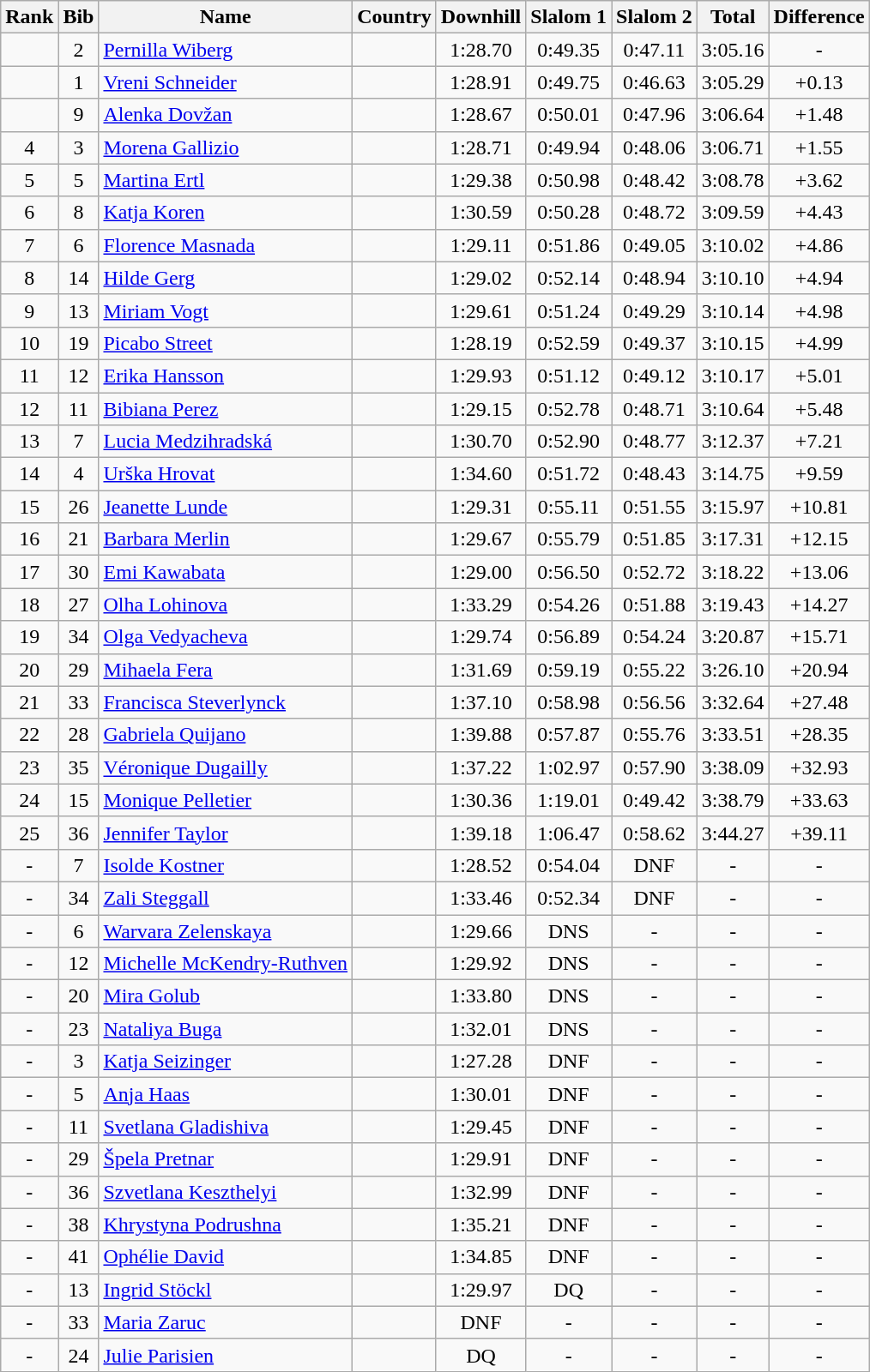<table class="wikitable sortable" style="text-align:center">
<tr>
<th>Rank</th>
<th>Bib</th>
<th>Name</th>
<th>Country</th>
<th>Downhill</th>
<th>Slalom 1</th>
<th>Slalom 2</th>
<th>Total</th>
<th>Difference</th>
</tr>
<tr>
<td></td>
<td>2</td>
<td align=left><a href='#'>Pernilla Wiberg</a></td>
<td align=left></td>
<td>1:28.70</td>
<td>0:49.35</td>
<td>0:47.11</td>
<td>3:05.16</td>
<td>-</td>
</tr>
<tr>
<td></td>
<td>1</td>
<td align=left><a href='#'>Vreni Schneider</a></td>
<td align=left></td>
<td>1:28.91</td>
<td>0:49.75</td>
<td>0:46.63</td>
<td>3:05.29</td>
<td>+0.13</td>
</tr>
<tr>
<td></td>
<td>9</td>
<td align=left><a href='#'>Alenka Dovžan</a></td>
<td align=left></td>
<td>1:28.67</td>
<td>0:50.01</td>
<td>0:47.96</td>
<td>3:06.64</td>
<td>+1.48</td>
</tr>
<tr>
<td>4</td>
<td>3</td>
<td align=left><a href='#'>Morena Gallizio</a></td>
<td align=left></td>
<td>1:28.71</td>
<td>0:49.94</td>
<td>0:48.06</td>
<td>3:06.71</td>
<td>+1.55</td>
</tr>
<tr>
<td>5</td>
<td>5</td>
<td align=left><a href='#'>Martina Ertl</a></td>
<td align=left></td>
<td>1:29.38</td>
<td>0:50.98</td>
<td>0:48.42</td>
<td>3:08.78</td>
<td>+3.62</td>
</tr>
<tr>
<td>6</td>
<td>8</td>
<td align=left><a href='#'>Katja Koren</a></td>
<td align=left></td>
<td>1:30.59</td>
<td>0:50.28</td>
<td>0:48.72</td>
<td>3:09.59</td>
<td>+4.43</td>
</tr>
<tr>
<td>7</td>
<td>6</td>
<td align=left><a href='#'>Florence Masnada</a></td>
<td align=left></td>
<td>1:29.11</td>
<td>0:51.86</td>
<td>0:49.05</td>
<td>3:10.02</td>
<td>+4.86</td>
</tr>
<tr>
<td>8</td>
<td>14</td>
<td align=left><a href='#'>Hilde Gerg</a></td>
<td align=left></td>
<td>1:29.02</td>
<td>0:52.14</td>
<td>0:48.94</td>
<td>3:10.10</td>
<td>+4.94</td>
</tr>
<tr>
<td>9</td>
<td>13</td>
<td align=left><a href='#'>Miriam Vogt</a></td>
<td align=left></td>
<td>1:29.61</td>
<td>0:51.24</td>
<td>0:49.29</td>
<td>3:10.14</td>
<td>+4.98</td>
</tr>
<tr>
<td>10</td>
<td>19</td>
<td align=left><a href='#'>Picabo Street</a></td>
<td align=left></td>
<td>1:28.19</td>
<td>0:52.59</td>
<td>0:49.37</td>
<td>3:10.15</td>
<td>+4.99</td>
</tr>
<tr>
<td>11</td>
<td>12</td>
<td align=left><a href='#'>Erika Hansson</a></td>
<td align=left></td>
<td>1:29.93</td>
<td>0:51.12</td>
<td>0:49.12</td>
<td>3:10.17</td>
<td>+5.01</td>
</tr>
<tr>
<td>12</td>
<td>11</td>
<td align=left><a href='#'>Bibiana Perez</a></td>
<td align=left></td>
<td>1:29.15</td>
<td>0:52.78</td>
<td>0:48.71</td>
<td>3:10.64</td>
<td>+5.48</td>
</tr>
<tr>
<td>13</td>
<td>7</td>
<td align=left><a href='#'>Lucia Medzihradská</a></td>
<td align=left></td>
<td>1:30.70</td>
<td>0:52.90</td>
<td>0:48.77</td>
<td>3:12.37</td>
<td>+7.21</td>
</tr>
<tr>
<td>14</td>
<td>4</td>
<td align=left><a href='#'>Urška Hrovat</a></td>
<td align=left></td>
<td>1:34.60</td>
<td>0:51.72</td>
<td>0:48.43</td>
<td>3:14.75</td>
<td>+9.59</td>
</tr>
<tr>
<td>15</td>
<td>26</td>
<td align=left><a href='#'>Jeanette Lunde</a></td>
<td align=left></td>
<td>1:29.31</td>
<td>0:55.11</td>
<td>0:51.55</td>
<td>3:15.97</td>
<td>+10.81</td>
</tr>
<tr>
<td>16</td>
<td>21</td>
<td align=left><a href='#'>Barbara Merlin</a></td>
<td align=left></td>
<td>1:29.67</td>
<td>0:55.79</td>
<td>0:51.85</td>
<td>3:17.31</td>
<td>+12.15</td>
</tr>
<tr>
<td>17</td>
<td>30</td>
<td align=left><a href='#'>Emi Kawabata</a></td>
<td align=left></td>
<td>1:29.00</td>
<td>0:56.50</td>
<td>0:52.72</td>
<td>3:18.22</td>
<td>+13.06</td>
</tr>
<tr>
<td>18</td>
<td>27</td>
<td align=left><a href='#'>Olha Lohinova</a></td>
<td align=left></td>
<td>1:33.29</td>
<td>0:54.26</td>
<td>0:51.88</td>
<td>3:19.43</td>
<td>+14.27</td>
</tr>
<tr>
<td>19</td>
<td>34</td>
<td align=left><a href='#'>Olga Vedyacheva</a></td>
<td align=left></td>
<td>1:29.74</td>
<td>0:56.89</td>
<td>0:54.24</td>
<td>3:20.87</td>
<td>+15.71</td>
</tr>
<tr>
<td>20</td>
<td>29</td>
<td align=left><a href='#'>Mihaela Fera</a></td>
<td align=left></td>
<td>1:31.69</td>
<td>0:59.19</td>
<td>0:55.22</td>
<td>3:26.10</td>
<td>+20.94</td>
</tr>
<tr>
<td>21</td>
<td>33</td>
<td align=left><a href='#'>Francisca Steverlynck</a></td>
<td align=left></td>
<td>1:37.10</td>
<td>0:58.98</td>
<td>0:56.56</td>
<td>3:32.64</td>
<td>+27.48</td>
</tr>
<tr>
<td>22</td>
<td>28</td>
<td align=left><a href='#'>Gabriela Quijano</a></td>
<td align=left></td>
<td>1:39.88</td>
<td>0:57.87</td>
<td>0:55.76</td>
<td>3:33.51</td>
<td>+28.35</td>
</tr>
<tr>
<td>23</td>
<td>35</td>
<td align=left><a href='#'>Véronique Dugailly</a></td>
<td align=left></td>
<td>1:37.22</td>
<td>1:02.97</td>
<td>0:57.90</td>
<td>3:38.09</td>
<td>+32.93</td>
</tr>
<tr>
<td>24</td>
<td>15</td>
<td align=left><a href='#'>Monique Pelletier</a></td>
<td align=left></td>
<td>1:30.36</td>
<td>1:19.01</td>
<td>0:49.42</td>
<td>3:38.79</td>
<td>+33.63</td>
</tr>
<tr>
<td>25</td>
<td>36</td>
<td align=left><a href='#'>Jennifer Taylor</a></td>
<td align=left></td>
<td>1:39.18</td>
<td>1:06.47</td>
<td>0:58.62</td>
<td>3:44.27</td>
<td>+39.11</td>
</tr>
<tr>
<td>-</td>
<td>7</td>
<td align=left><a href='#'>Isolde Kostner</a></td>
<td align=left></td>
<td>1:28.52</td>
<td>0:54.04</td>
<td>DNF</td>
<td>-</td>
<td>-</td>
</tr>
<tr>
<td>-</td>
<td>34</td>
<td align=left><a href='#'>Zali Steggall</a></td>
<td align=left></td>
<td>1:33.46</td>
<td>0:52.34</td>
<td>DNF</td>
<td>-</td>
<td>-</td>
</tr>
<tr>
<td>-</td>
<td>6</td>
<td align=left><a href='#'>Warvara Zelenskaya</a></td>
<td align=left></td>
<td>1:29.66</td>
<td>DNS</td>
<td>-</td>
<td>-</td>
<td>-</td>
</tr>
<tr>
<td>-</td>
<td>12</td>
<td align=left><a href='#'>Michelle McKendry-Ruthven</a></td>
<td align=left></td>
<td>1:29.92</td>
<td>DNS</td>
<td>-</td>
<td>-</td>
<td>-</td>
</tr>
<tr>
<td>-</td>
<td>20</td>
<td align=left><a href='#'>Mira Golub</a></td>
<td align=left></td>
<td>1:33.80</td>
<td>DNS</td>
<td>-</td>
<td>-</td>
<td>-</td>
</tr>
<tr>
<td>-</td>
<td>23</td>
<td align=left><a href='#'>Nataliya Buga</a></td>
<td align=left></td>
<td>1:32.01</td>
<td>DNS</td>
<td>-</td>
<td>-</td>
<td>-</td>
</tr>
<tr>
<td>-</td>
<td>3</td>
<td align=left><a href='#'>Katja Seizinger</a></td>
<td align=left></td>
<td>1:27.28</td>
<td>DNF</td>
<td>-</td>
<td>-</td>
<td>-</td>
</tr>
<tr>
<td>-</td>
<td>5</td>
<td align=left><a href='#'>Anja Haas</a></td>
<td align=left></td>
<td>1:30.01</td>
<td>DNF</td>
<td>-</td>
<td>-</td>
<td>-</td>
</tr>
<tr>
<td>-</td>
<td>11</td>
<td align=left><a href='#'>Svetlana Gladishiva</a></td>
<td align=left></td>
<td>1:29.45</td>
<td>DNF</td>
<td>-</td>
<td>-</td>
<td>-</td>
</tr>
<tr>
<td>-</td>
<td>29</td>
<td align=left><a href='#'>Špela Pretnar</a></td>
<td align=left></td>
<td>1:29.91</td>
<td>DNF</td>
<td>-</td>
<td>-</td>
<td>-</td>
</tr>
<tr>
<td>-</td>
<td>36</td>
<td align=left><a href='#'>Szvetlana Keszthelyi</a></td>
<td align=left></td>
<td>1:32.99</td>
<td>DNF</td>
<td>-</td>
<td>-</td>
<td>-</td>
</tr>
<tr>
<td>-</td>
<td>38</td>
<td align=left><a href='#'>Khrystyna Podrushna</a></td>
<td align=left></td>
<td>1:35.21</td>
<td>DNF</td>
<td>-</td>
<td>-</td>
<td>-</td>
</tr>
<tr>
<td>-</td>
<td>41</td>
<td align=left><a href='#'>Ophélie David</a></td>
<td align=left></td>
<td>1:34.85</td>
<td>DNF</td>
<td>-</td>
<td>-</td>
<td>-</td>
</tr>
<tr>
<td>-</td>
<td>13</td>
<td align=left><a href='#'>Ingrid Stöckl</a></td>
<td align=left></td>
<td>1:29.97</td>
<td>DQ</td>
<td>-</td>
<td>-</td>
<td>-</td>
</tr>
<tr>
<td>-</td>
<td>33</td>
<td align=left><a href='#'>Maria Zaruc</a></td>
<td align=left></td>
<td>DNF</td>
<td>-</td>
<td>-</td>
<td>-</td>
<td>-</td>
</tr>
<tr>
<td>-</td>
<td>24</td>
<td align=left><a href='#'>Julie Parisien</a></td>
<td align=left></td>
<td>DQ</td>
<td>-</td>
<td>-</td>
<td>-</td>
<td>-</td>
</tr>
</table>
